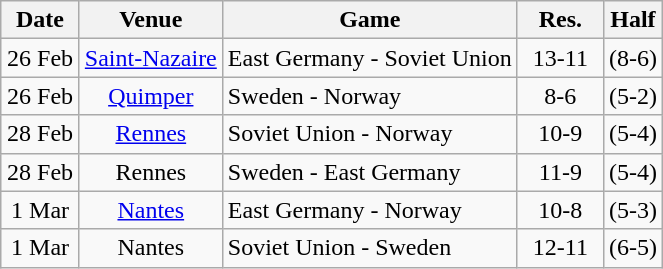<table class="wikitable" style="text-align:center;">
<tr>
<th width="45px">Date</th>
<th>Venue</th>
<th>Game</th>
<th width="50px">Res.</th>
<th>Half</th>
</tr>
<tr>
<td>26 Feb</td>
<td><a href='#'>Saint-Nazaire</a></td>
<td>East Germany - Soviet Union</td>
<td>13-11</td>
<td>(8-6)</td>
</tr>
<tr>
<td>26 Feb</td>
<td><a href='#'>Quimper</a></td>
<td align="left">Sweden - Norway</td>
<td>8-6</td>
<td>(5-2)</td>
</tr>
<tr>
<td>28 Feb</td>
<td><a href='#'>Rennes</a></td>
<td align="left">Soviet Union - Norway</td>
<td>10-9</td>
<td>(5-4)</td>
</tr>
<tr>
<td>28 Feb</td>
<td>Rennes</td>
<td align="left">Sweden - East Germany</td>
<td>11-9</td>
<td>(5-4)</td>
</tr>
<tr>
<td>1 Mar</td>
<td><a href='#'>Nantes</a></td>
<td align="left">East Germany - Norway</td>
<td>10-8</td>
<td>(5-3)</td>
</tr>
<tr>
<td>1 Mar</td>
<td>Nantes</td>
<td align="left">Soviet Union - Sweden</td>
<td>12-11</td>
<td>(6-5)</td>
</tr>
</table>
